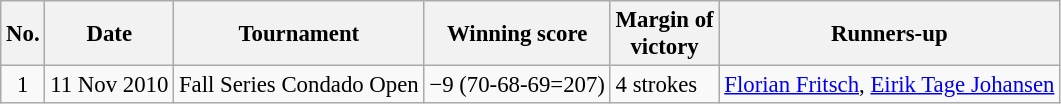<table class="wikitable" style="font-size:95%;">
<tr>
<th>No.</th>
<th>Date</th>
<th>Tournament</th>
<th>Winning score</th>
<th>Margin of<br>victory</th>
<th>Runners-up</th>
</tr>
<tr>
<td align=center>1</td>
<td align=right>11 Nov 2010</td>
<td>Fall Series Condado Open</td>
<td>−9 (70-68-69=207)</td>
<td>4 strokes</td>
<td> <a href='#'>Florian Fritsch</a>,  <a href='#'>Eirik Tage Johansen</a></td>
</tr>
</table>
